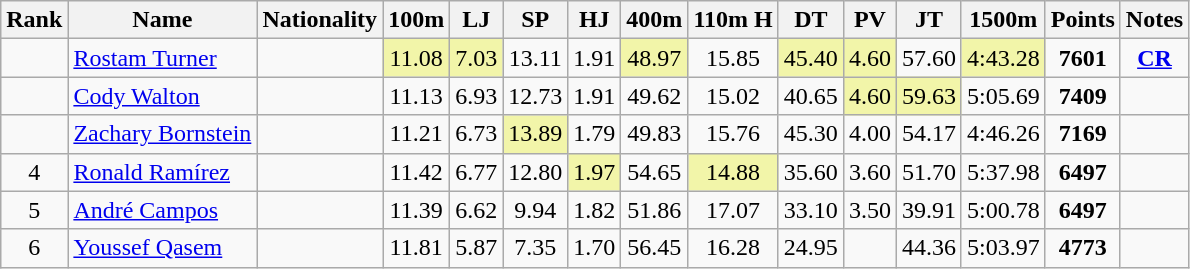<table class="wikitable sortable" style="text-align:center">
<tr>
<th>Rank</th>
<th>Name</th>
<th>Nationality</th>
<th>100m</th>
<th>LJ</th>
<th>SP</th>
<th>HJ</th>
<th>400m</th>
<th>110m H</th>
<th>DT</th>
<th>PV</th>
<th>JT</th>
<th>1500m</th>
<th>Points</th>
<th>Notes</th>
</tr>
<tr>
<td></td>
<td align=left><a href='#'>Rostam Turner</a></td>
<td align=left></td>
<td bgcolor=#F2F5A9>11.08</td>
<td bgcolor=#F2F5A9>7.03</td>
<td>13.11</td>
<td>1.91</td>
<td bgcolor=#F2F5A9>48.97</td>
<td>15.85</td>
<td bgcolor=#F2F5A9>45.40</td>
<td bgcolor=#F2F5A9>4.60</td>
<td>57.60</td>
<td bgcolor=#F2F5A9>4:43.28</td>
<td><strong>7601</strong></td>
<td><strong><a href='#'>CR</a></strong></td>
</tr>
<tr>
<td></td>
<td align=left><a href='#'>Cody Walton</a></td>
<td align=left></td>
<td>11.13</td>
<td>6.93</td>
<td>12.73</td>
<td>1.91</td>
<td>49.62</td>
<td>15.02</td>
<td>40.65</td>
<td bgcolor=#F2F5A9>4.60</td>
<td bgcolor=#F2F5A9>59.63</td>
<td>5:05.69</td>
<td><strong>7409</strong></td>
<td></td>
</tr>
<tr>
<td></td>
<td align=left><a href='#'>Zachary Bornstein</a></td>
<td align=left></td>
<td>11.21</td>
<td>6.73</td>
<td bgcolor=#F2F5A9>13.89</td>
<td>1.79</td>
<td>49.83</td>
<td>15.76</td>
<td>45.30</td>
<td>4.00</td>
<td>54.17</td>
<td>4:46.26</td>
<td><strong>7169</strong></td>
<td></td>
</tr>
<tr>
<td>4</td>
<td align=left><a href='#'>Ronald Ramírez</a></td>
<td align=left></td>
<td>11.42</td>
<td>6.77</td>
<td>12.80</td>
<td bgcolor=#F2F5A9>1.97</td>
<td>54.65</td>
<td bgcolor=#F2F5A9>14.88</td>
<td>35.60</td>
<td>3.60</td>
<td>51.70</td>
<td>5:37.98</td>
<td><strong>6497</strong></td>
<td></td>
</tr>
<tr>
<td>5</td>
<td align=left><a href='#'>André Campos</a></td>
<td align=left></td>
<td>11.39</td>
<td>6.62</td>
<td>9.94</td>
<td>1.82</td>
<td>51.86</td>
<td>17.07</td>
<td>33.10</td>
<td>3.50</td>
<td>39.91</td>
<td>5:00.78</td>
<td><strong>6497</strong></td>
<td></td>
</tr>
<tr>
<td>6</td>
<td align=left><a href='#'>Youssef Qasem</a></td>
<td align=left></td>
<td>11.81</td>
<td>5.87</td>
<td>7.35</td>
<td>1.70</td>
<td>56.45</td>
<td>16.28</td>
<td>24.95</td>
<td></td>
<td>44.36</td>
<td>5:03.97</td>
<td><strong>4773</strong></td>
<td></td>
</tr>
</table>
